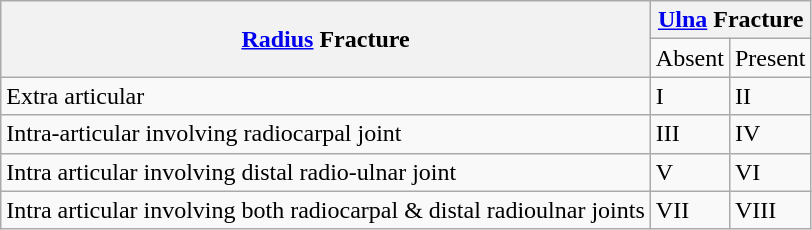<table class="wikitable">
<tr>
<th rowspan="2"><a href='#'>Radius</a> Fracture</th>
<th colspan="2"><a href='#'>Ulna</a> Fracture</th>
</tr>
<tr>
<td>Absent</td>
<td>Present</td>
</tr>
<tr>
<td>Extra articular</td>
<td>I</td>
<td>II</td>
</tr>
<tr>
<td>Intra-articular involving radiocarpal joint</td>
<td>III</td>
<td>IV</td>
</tr>
<tr>
<td>Intra articular involving distal radio-ulnar joint</td>
<td>V</td>
<td>VI</td>
</tr>
<tr>
<td>Intra articular involving both radiocarpal & distal radioulnar joints</td>
<td>VII</td>
<td>VIII</td>
</tr>
</table>
